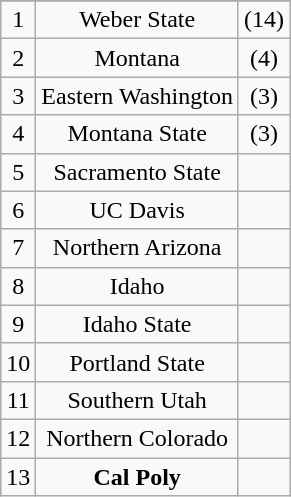<table class="wikitable" style="display: inline-table;">
<tr align="center">
</tr>
<tr align="center">
<td>1</td>
<td>Weber State</td>
<td>(14)</td>
</tr>
<tr align="center">
<td>2</td>
<td>Montana</td>
<td>(4)</td>
</tr>
<tr align="center">
<td>3</td>
<td>Eastern Washington</td>
<td>(3)</td>
</tr>
<tr align="center">
<td>4</td>
<td>Montana State</td>
<td>(3)</td>
</tr>
<tr align="center">
<td>5</td>
<td>Sacramento State</td>
<td></td>
</tr>
<tr align="center">
<td>6</td>
<td>UC Davis</td>
<td></td>
</tr>
<tr align="center">
<td>7</td>
<td>Northern Arizona</td>
<td></td>
</tr>
<tr align="center">
<td>8</td>
<td>Idaho</td>
<td></td>
</tr>
<tr align="center">
<td>9</td>
<td>Idaho State</td>
<td></td>
</tr>
<tr align="center">
<td>10</td>
<td>Portland State</td>
<td></td>
</tr>
<tr align="center">
<td>11</td>
<td>Southern Utah</td>
<td></td>
</tr>
<tr align="center">
<td>12</td>
<td>Northern Colorado</td>
<td></td>
</tr>
<tr align="center">
<td>13</td>
<td><strong>Cal Poly</strong></td>
<td></td>
</tr>
</table>
